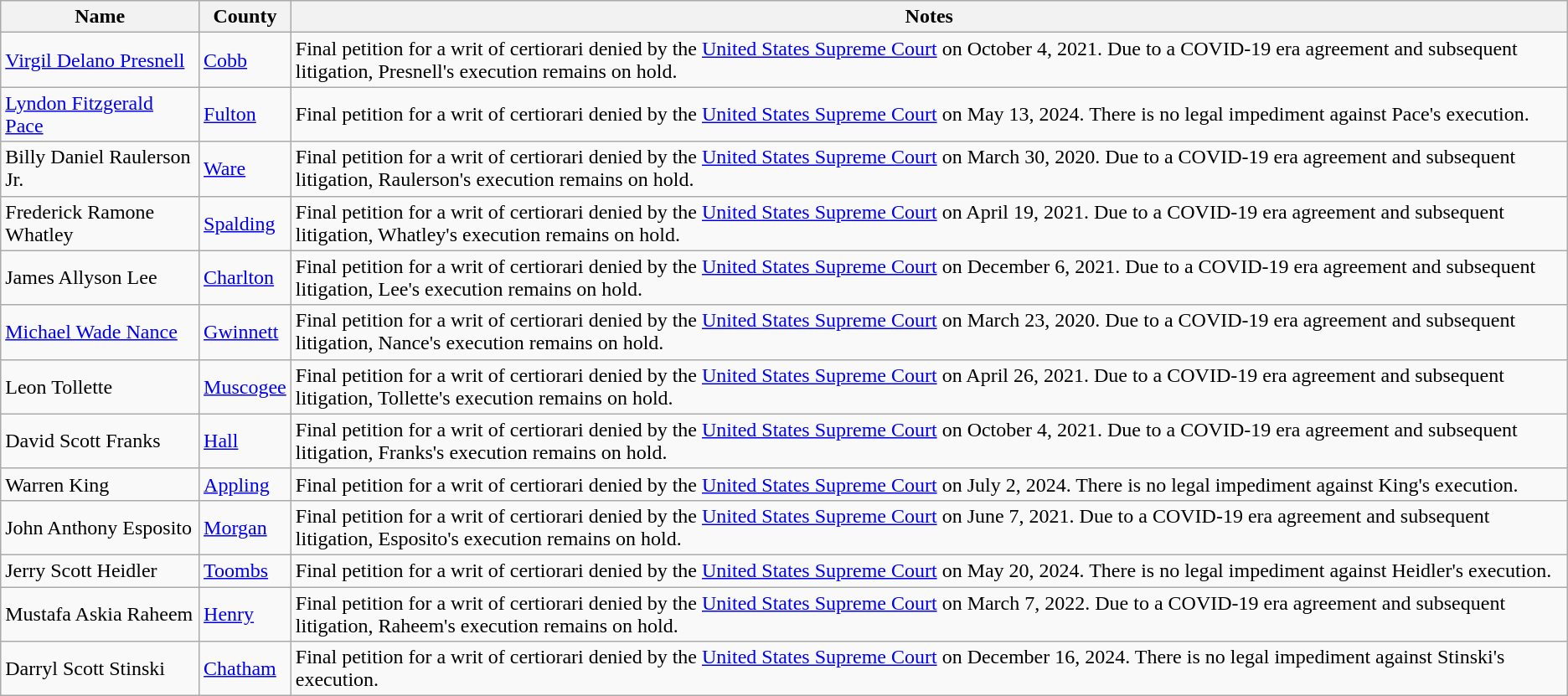<table class="wikitable sortable">
<tr>
<th>Name</th>
<th>County</th>
<th>Notes</th>
</tr>
<tr>
<td><a href='#'>Virgil Delano Presnell</a></td>
<td><a href='#'>Cobb</a></td>
<td>Final petition for a writ of certiorari denied by the <a href='#'>United States Supreme Court</a> on October 4, 2021. Due to a COVID-19 era agreement and subsequent litigation, Presnell's execution remains on hold.</td>
</tr>
<tr>
<td><a href='#'>Lyndon Fitzgerald Pace</a></td>
<td><a href='#'>Fulton</a></td>
<td>Final petition for a writ of certiorari denied by the <a href='#'>United States Supreme Court</a> on May 13, 2024. There is no legal impediment against Pace's execution.</td>
</tr>
<tr>
<td>Billy Daniel Raulerson Jr.</td>
<td><a href='#'>Ware</a></td>
<td>Final petition for a writ of certiorari denied by the <a href='#'>United States Supreme Court</a> on March 30, 2020. Due to a COVID-19 era agreement and subsequent litigation, Raulerson's execution remains on hold.</td>
</tr>
<tr>
<td>Frederick Ramone Whatley</td>
<td><a href='#'>Spalding</a></td>
<td>Final petition for a writ of certiorari denied by the <a href='#'>United States Supreme Court</a> on April 19, 2021. Due to a COVID-19 era agreement and subsequent litigation, Whatley's execution remains on hold.</td>
</tr>
<tr>
<td>James Allyson Lee</td>
<td><a href='#'>Charlton</a></td>
<td>Final petition for a writ of certiorari denied by the <a href='#'>United States Supreme Court</a> on December 6, 2021. Due to a COVID-19 era agreement and subsequent litigation, Lee's execution remains on hold.</td>
</tr>
<tr>
<td><a href='#'>Michael Wade Nance</a></td>
<td><a href='#'>Gwinnett</a></td>
<td>Final petition for a writ of certiorari denied by the <a href='#'>United States Supreme Court</a> on March 23, 2020. Due to a COVID-19 era agreement and subsequent litigation, Nance's execution remains on hold.</td>
</tr>
<tr>
<td>Leon Tollette</td>
<td><a href='#'>Muscogee</a></td>
<td>Final petition for a writ of certiorari denied by the <a href='#'>United States Supreme Court</a> on April 26, 2021. Due to a COVID-19 era agreement and subsequent litigation, Tollette's execution remains on hold.</td>
</tr>
<tr>
<td>David Scott Franks</td>
<td><a href='#'>Hall</a></td>
<td>Final petition for a writ of certiorari denied by the <a href='#'>United States Supreme Court</a> on October 4, 2021. Due to a COVID-19 era agreement and subsequent litigation, Franks's execution remains on hold.</td>
</tr>
<tr>
<td>Warren King</td>
<td><a href='#'>Appling</a></td>
<td>Final petition for a writ of certiorari denied by the <a href='#'>United States Supreme Court</a> on July 2, 2024. There is no legal impediment against King's execution.</td>
</tr>
<tr>
<td>John Anthony Esposito</td>
<td><a href='#'>Morgan</a></td>
<td>Final petition for a writ of certiorari denied by the <a href='#'>United States Supreme Court</a> on June 7, 2021. Due to a COVID-19 era agreement and subsequent litigation, Esposito's execution remains on hold.</td>
</tr>
<tr>
<td>Jerry Scott Heidler</td>
<td><a href='#'>Toombs</a></td>
<td>Final petition for a writ of certiorari denied by the <a href='#'>United States Supreme Court</a> on May 20, 2024. There is no legal impediment against Heidler's execution.</td>
</tr>
<tr>
<td>Mustafa Askia Raheem</td>
<td><a href='#'>Henry</a></td>
<td>Final petition for a writ of certiorari denied by the <a href='#'>United States Supreme Court</a> on March 7, 2022. Due to a COVID-19 era agreement and subsequent litigation, Raheem's execution remains on hold.</td>
</tr>
<tr>
<td>Darryl Scott Stinski</td>
<td><a href='#'>Chatham</a></td>
<td>Final petition for a writ of certiorari denied by the <a href='#'>United States Supreme Court</a> on December 16, 2024. There is no legal impediment against Stinski's execution.</td>
</tr>
</table>
